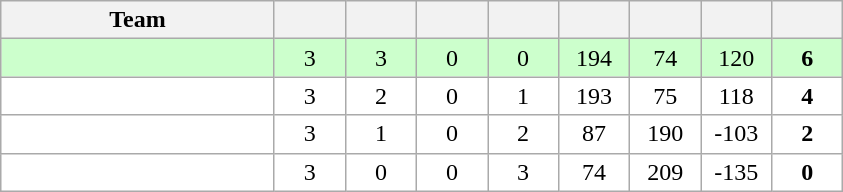<table class=wikitable style="text-align:center">
<tr>
<th width=175>Team</th>
<th width=40></th>
<th width=40></th>
<th width=40></th>
<th width=40></th>
<th width=40></th>
<th width=40></th>
<th width=40></th>
<th width=40></th>
</tr>
<tr style="background:#ccffcc;">
<td align=left><strong></strong></td>
<td>3</td>
<td>3</td>
<td>0</td>
<td>0</td>
<td>194</td>
<td>74</td>
<td>120</td>
<td><strong>6</strong></td>
</tr>
<tr style="background:white">
<td align=left></td>
<td>3</td>
<td>2</td>
<td>0</td>
<td>1</td>
<td>193</td>
<td>75</td>
<td>118</td>
<td><strong>4</strong></td>
</tr>
<tr style="background:white">
<td align=left></td>
<td>3</td>
<td>1</td>
<td>0</td>
<td>2</td>
<td>87</td>
<td>190</td>
<td>-103</td>
<td><strong>2</strong></td>
</tr>
<tr style="background:white;">
<td align=left></td>
<td>3</td>
<td>0</td>
<td>0</td>
<td>3</td>
<td>74</td>
<td>209</td>
<td>-135</td>
<td><strong>0</strong></td>
</tr>
</table>
